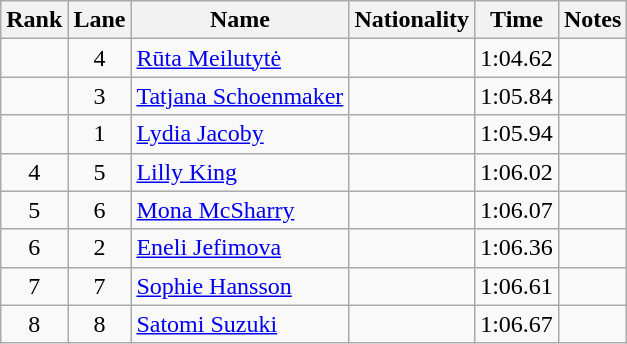<table class="wikitable sortable" style="text-align:center">
<tr>
<th>Rank</th>
<th>Lane</th>
<th>Name</th>
<th>Nationality</th>
<th>Time</th>
<th>Notes</th>
</tr>
<tr>
<td></td>
<td>4</td>
<td align=left><a href='#'>Rūta Meilutytė</a></td>
<td align=left></td>
<td>1:04.62</td>
<td></td>
</tr>
<tr>
<td></td>
<td>3</td>
<td align=left><a href='#'>Tatjana Schoenmaker</a></td>
<td align=left></td>
<td>1:05.84</td>
<td></td>
</tr>
<tr>
<td></td>
<td>1</td>
<td align=left><a href='#'>Lydia Jacoby</a></td>
<td align=left></td>
<td>1:05.94</td>
<td></td>
</tr>
<tr>
<td>4</td>
<td>5</td>
<td align=left><a href='#'>Lilly King</a></td>
<td align=left></td>
<td>1:06.02</td>
<td></td>
</tr>
<tr>
<td>5</td>
<td>6</td>
<td align=left><a href='#'>Mona McSharry</a></td>
<td align=left></td>
<td>1:06.07</td>
<td></td>
</tr>
<tr>
<td>6</td>
<td>2</td>
<td align=left><a href='#'>Eneli Jefimova</a></td>
<td align=left></td>
<td>1:06.36</td>
<td></td>
</tr>
<tr>
<td>7</td>
<td>7</td>
<td align=left><a href='#'>Sophie Hansson</a></td>
<td align=left></td>
<td>1:06.61</td>
<td></td>
</tr>
<tr>
<td>8</td>
<td>8</td>
<td align=left><a href='#'>Satomi Suzuki</a></td>
<td align=left></td>
<td>1:06.67</td>
<td></td>
</tr>
</table>
